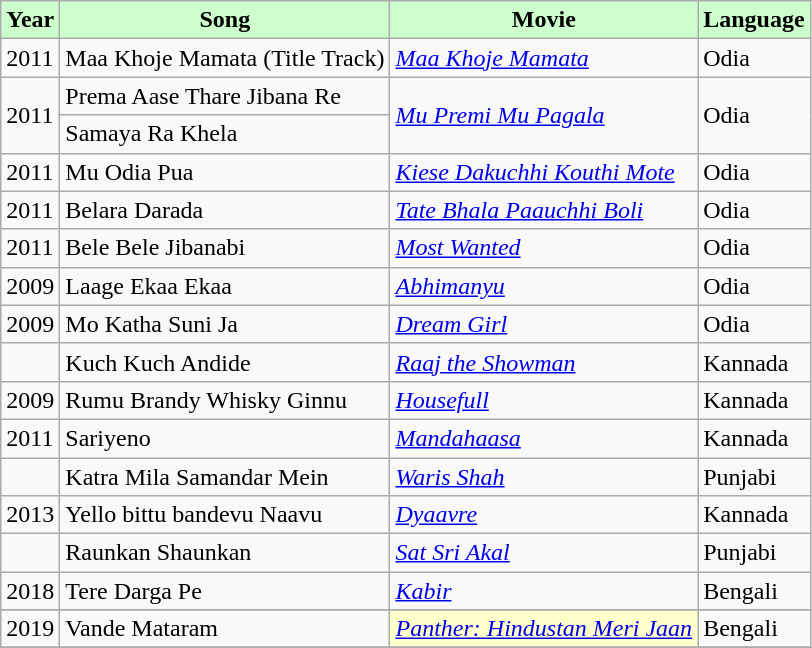<table class="wikitable sortable">
<tr>
<th style="background:#cfc; text-align:center;"><strong>Year</strong></th>
<th style="background:#cfc; text-align:center;"><strong>Song</strong></th>
<th style="background:#cfc; text-align:center;"><strong>Movie</strong></th>
<th style="background:#cfc; text-align:center;"><strong>Language</strong></th>
</tr>
<tr>
<td>2011</td>
<td>Maa Khoje Mamata (Title Track)</td>
<td><em><a href='#'>Maa Khoje Mamata</a></em></td>
<td>Odia</td>
</tr>
<tr>
<td rowspan=2>2011</td>
<td>Prema Aase Thare Jibana Re</td>
<td rowspan=2><em><a href='#'>Mu Premi Mu Pagala</a></em></td>
<td rowspan=2>Odia</td>
</tr>
<tr>
<td>Samaya Ra Khela</td>
</tr>
<tr>
<td>2011</td>
<td>Mu Odia Pua</td>
<td><em><a href='#'>Kiese Dakuchhi Kouthi Mote</a></em></td>
<td>Odia</td>
</tr>
<tr>
<td>2011</td>
<td>Belara Darada</td>
<td><em><a href='#'>Tate Bhala Paauchhi Boli</a></em></td>
<td>Odia</td>
</tr>
<tr>
<td>2011</td>
<td>Bele Bele Jibanabi</td>
<td><em><a href='#'>Most Wanted</a></em></td>
<td>Odia</td>
</tr>
<tr>
<td>2009</td>
<td>Laage Ekaa Ekaa</td>
<td><em><a href='#'>Abhimanyu</a></em></td>
<td>Odia</td>
</tr>
<tr>
<td>2009</td>
<td>Mo Katha Suni Ja</td>
<td><em><a href='#'>Dream Girl</a></em></td>
<td>Odia</td>
</tr>
<tr>
<td></td>
<td>Kuch Kuch Andide</td>
<td><em><a href='#'>Raaj the Showman</a></em></td>
<td>Kannada</td>
</tr>
<tr>
<td>2009</td>
<td>Rumu Brandy Whisky Ginnu</td>
<td><em><a href='#'>Housefull</a></em></td>
<td>Kannada</td>
</tr>
<tr>
<td>2011</td>
<td>Sariyeno</td>
<td><em><a href='#'>Mandahaasa</a></em></td>
<td>Kannada</td>
</tr>
<tr>
<td></td>
<td>Katra Mila Samandar Mein</td>
<td><em><a href='#'>Waris Shah</a></em></td>
<td>Punjabi</td>
</tr>
<tr>
<td>2013</td>
<td>Yello bittu bandevu Naavu</td>
<td><em><a href='#'>Dyaavre</a></em></td>
<td>Kannada</td>
</tr>
<tr>
<td></td>
<td>Raunkan Shaunkan</td>
<td><em><a href='#'>Sat Sri Akal</a></em></td>
<td>Punjabi</td>
</tr>
<tr>
<td>2018</td>
<td>Tere Darga Pe</td>
<td><em><a href='#'>Kabir</a></em></td>
<td>Bengali</td>
</tr>
<tr>
</tr>
<tr>
<td>2019</td>
<td>Vande Mataram</td>
<td style="background:#ffc;"><em><a href='#'>Panther: Hindustan Meri Jaan</a></em></td>
<td>Bengali</td>
</tr>
<tr>
</tr>
</table>
